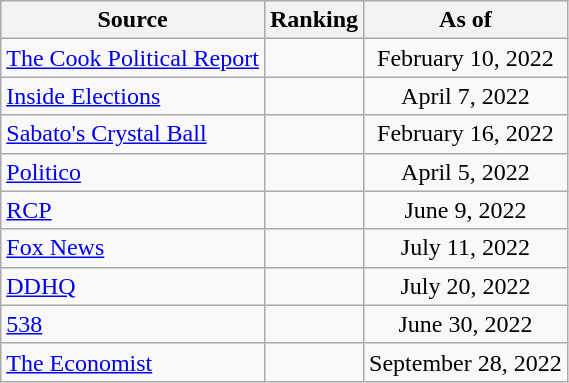<table class="wikitable" style="text-align:center">
<tr>
<th>Source</th>
<th>Ranking</th>
<th>As of</th>
</tr>
<tr>
<td align=left><a href='#'>The Cook Political Report</a></td>
<td></td>
<td>February 10, 2022</td>
</tr>
<tr>
<td align=left><a href='#'>Inside Elections</a></td>
<td></td>
<td>April 7, 2022</td>
</tr>
<tr>
<td align=left><a href='#'>Sabato's Crystal Ball</a></td>
<td></td>
<td>February 16, 2022</td>
</tr>
<tr>
<td align="left"><a href='#'>Politico</a></td>
<td></td>
<td>April 5, 2022</td>
</tr>
<tr>
<td align="left"><a href='#'>RCP</a></td>
<td></td>
<td>June 9, 2022</td>
</tr>
<tr>
<td align=left><a href='#'>Fox News</a></td>
<td></td>
<td>July 11, 2022</td>
</tr>
<tr>
<td align="left"><a href='#'>DDHQ</a></td>
<td></td>
<td>July 20, 2022</td>
</tr>
<tr>
<td align="left"><a href='#'>538</a></td>
<td></td>
<td>June 30, 2022</td>
</tr>
<tr>
<td align="left"><a href='#'>The Economist</a></td>
<td></td>
<td>September 28, 2022</td>
</tr>
</table>
